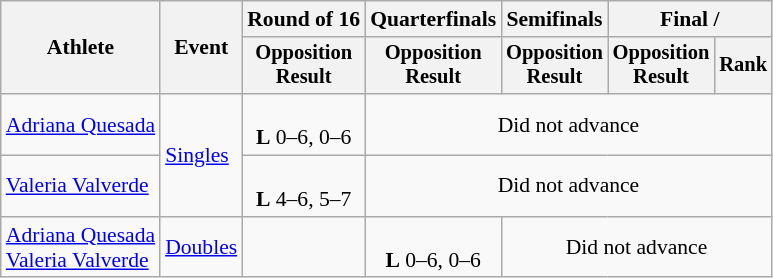<table class="wikitable" style="font-size:90%;">
<tr>
<th rowspan=2>Athlete</th>
<th rowspan=2>Event</th>
<th>Round of 16</th>
<th>Quarterfinals</th>
<th>Semifinals</th>
<th colspan=2>Final / </th>
</tr>
<tr style="font-size:95%">
<th>Opposition<br>Result</th>
<th>Opposition<br>Result</th>
<th>Opposition<br>Result</th>
<th>Opposition<br>Result</th>
<th>Rank</th>
</tr>
<tr align=center>
<td align=left><a href='#'>Adriana Quesada</a></td>
<td rowspan=2 align=left><a href='#'>Singles</a></td>
<td><br><strong>L</strong> 0–6, 0–6</td>
<td colspan=4>Did not advance</td>
</tr>
<tr align=center>
<td align=left><a href='#'>Valeria Valverde</a></td>
<td><br><strong>L</strong> 4–6, 5–7</td>
<td colspan=4>Did not advance</td>
</tr>
<tr align=center>
<td align=left><a href='#'>Adriana Quesada</a><br><a href='#'>Valeria Valverde</a></td>
<td align=left><a href='#'>Doubles</a></td>
<td></td>
<td><br><strong>L</strong> 0–6, 0–6</td>
<td colspan=3>Did not advance</td>
</tr>
</table>
